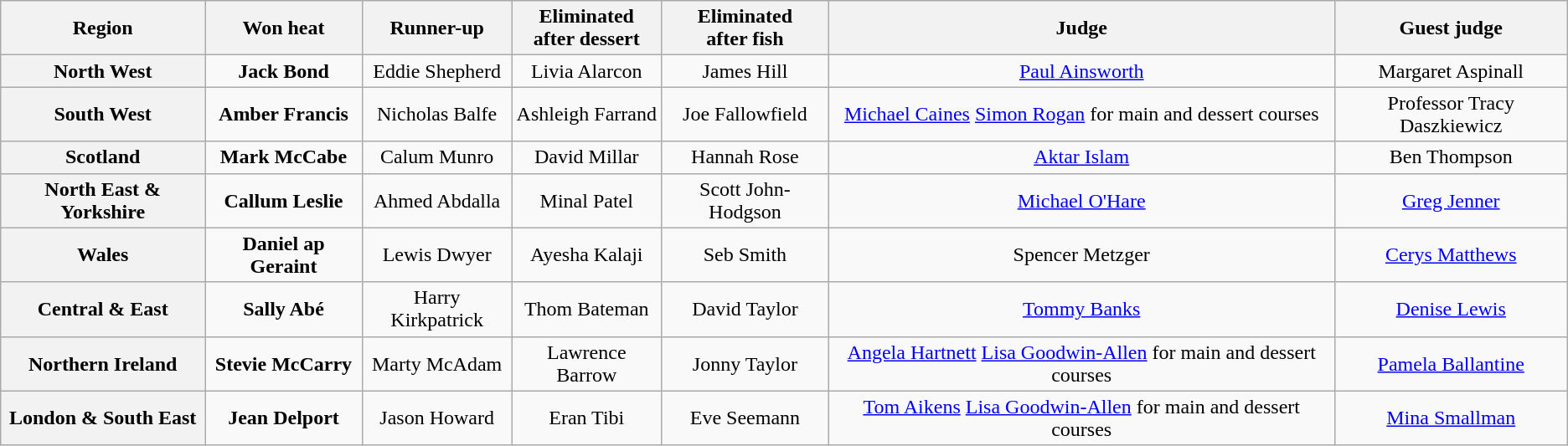<table class="wikitable sortable plainrowheaders" style="text-align:center;">
<tr>
<th scope="col">Region</th>
<th scope="col">Won heat</th>
<th scope="col">Runner-up</th>
<th scope="col">Eliminated<br>after dessert</th>
<th scope="col">Eliminated<br>after fish</th>
<th scope="col">Judge</th>
<th scope="col">Guest judge</th>
</tr>
<tr>
<th scope="row">North West</th>
<td><strong>Jack Bond</strong></td>
<td>Eddie Shepherd</td>
<td>Livia Alarcon</td>
<td>James Hill</td>
<td><a href='#'>Paul Ainsworth</a></td>
<td>Margaret Aspinall</td>
</tr>
<tr>
<th scope="row">South West</th>
<td><strong>Amber Francis</strong></td>
<td>Nicholas Balfe</td>
<td>Ashleigh Farrand</td>
<td>Joe Fallowfield</td>
<td><a href='#'>Michael Caines</a>  <a href='#'>Simon Rogan</a> for main and dessert courses</td>
<td>Professor Tracy Daszkiewicz</td>
</tr>
<tr>
<th scope="row">Scotland</th>
<td><strong>Mark McCabe</strong></td>
<td>Calum Munro</td>
<td>David Millar</td>
<td>Hannah Rose</td>
<td><a href='#'>Aktar Islam</a></td>
<td>Ben Thompson</td>
</tr>
<tr>
<th scope="row">North East & Yorkshire</th>
<td><strong>Callum Leslie</strong></td>
<td>Ahmed Abdalla</td>
<td>Minal Patel</td>
<td>Scott John-Hodgson</td>
<td><a href='#'>Michael O'Hare</a></td>
<td><a href='#'>Greg Jenner</a></td>
</tr>
<tr>
<th scope="row">Wales</th>
<td><strong>Daniel ap Geraint</strong></td>
<td>Lewis Dwyer</td>
<td>Ayesha Kalaji</td>
<td>Seb Smith</td>
<td>Spencer Metzger</td>
<td><a href='#'>Cerys Matthews</a></td>
</tr>
<tr>
<th scope="row">Central & East</th>
<td><strong>Sally Abé</strong></td>
<td>Harry Kirkpatrick</td>
<td>Thom Bateman</td>
<td>David Taylor</td>
<td><a href='#'>Tommy Banks</a></td>
<td><a href='#'>Denise Lewis</a></td>
</tr>
<tr>
<th scope="row">Northern Ireland</th>
<td><strong>Stevie McCarry</strong></td>
<td>Marty McAdam</td>
<td>Lawrence Barrow</td>
<td>Jonny Taylor</td>
<td><a href='#'>Angela Hartnett</a>  <a href='#'>Lisa Goodwin-Allen</a> for main and dessert courses</td>
<td><a href='#'>Pamela Ballantine</a></td>
</tr>
<tr>
<th scope="row">London & South East</th>
<td><strong>Jean Delport</strong></td>
<td>Jason Howard</td>
<td>Eran Tibi</td>
<td>Eve Seemann</td>
<td><a href='#'>Tom Aikens</a>  <a href='#'>Lisa Goodwin-Allen</a> for main and dessert courses</td>
<td><a href='#'>Mina Smallman</a></td>
</tr>
</table>
